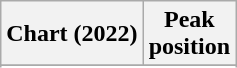<table class="wikitable sortable">
<tr>
<th>Chart (2022)</th>
<th>Peak<br>position</th>
</tr>
<tr>
</tr>
<tr>
</tr>
</table>
